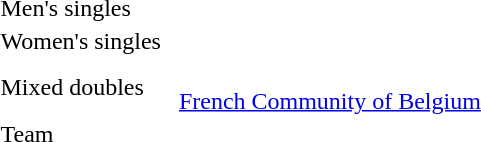<table>
<tr>
<td>Men's singles</td>
<td></td>
<td></td>
<td> <br></td>
</tr>
<tr>
<td>Women's singles</td>
<td></td>
<td></td>
<td> <br></td>
</tr>
<tr>
<td>Mixed doubles</td>
<td></td>
<td></td>
<td><br> <a href='#'>French Community of Belgium</a></td>
</tr>
<tr>
<td>Team</td>
<td></td>
<td></td>
<td><br></td>
</tr>
</table>
